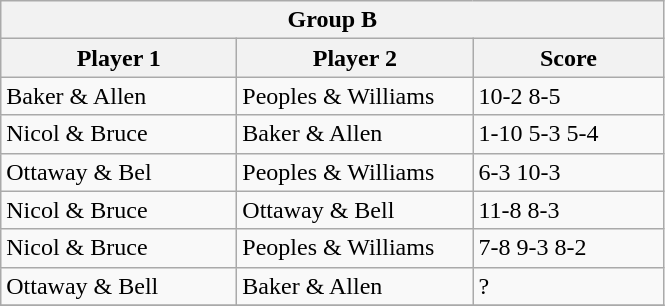<table class="wikitable">
<tr>
<th colspan="3">Group B</th>
</tr>
<tr>
<th width=150>Player 1</th>
<th width=150>Player 2</th>
<th width=120>Score</th>
</tr>
<tr>
<td>Baker & Allen</td>
<td>Peoples & Williams</td>
<td>10-2 8-5</td>
</tr>
<tr>
<td>Nicol & Bruce</td>
<td>Baker & Allen</td>
<td>1-10 5-3 5-4</td>
</tr>
<tr>
<td>Ottaway & Bel</td>
<td>Peoples & Williams</td>
<td>6-3 10-3</td>
</tr>
<tr>
<td>Nicol & Bruce</td>
<td>Ottaway & Bell</td>
<td>11-8 8-3</td>
</tr>
<tr>
<td>Nicol & Bruce</td>
<td>Peoples & Williams</td>
<td>7-8 9-3 8-2</td>
</tr>
<tr>
<td>Ottaway & Bell</td>
<td>Baker & Allen</td>
<td>?</td>
</tr>
<tr>
</tr>
</table>
